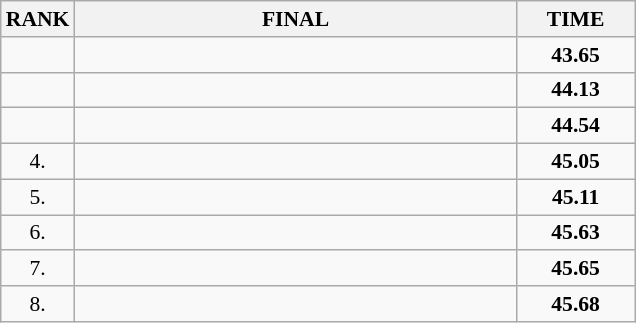<table class="wikitable" style="border-collapse: collapse; font-size: 90%;">
<tr>
<th>RANK</th>
<th style="width: 20em">FINAL</th>
<th style="width: 5em">TIME</th>
</tr>
<tr>
<td align="center"></td>
<td></td>
<td align="center"><strong>43.65</strong> </td>
</tr>
<tr>
<td align="center"></td>
<td></td>
<td align="center"><strong>44.13</strong></td>
</tr>
<tr>
<td align="center"></td>
<td></td>
<td align="center"><strong>44.54</strong></td>
</tr>
<tr>
<td align="center">4.</td>
<td></td>
<td align="center"><strong>45.05</strong></td>
</tr>
<tr>
<td align="center">5.</td>
<td></td>
<td align="center"><strong>45.11</strong></td>
</tr>
<tr>
<td align="center">6.</td>
<td></td>
<td align="center"><strong>45.63</strong></td>
</tr>
<tr>
<td align="center">7.</td>
<td></td>
<td align="center"><strong>45.65</strong></td>
</tr>
<tr>
<td align="center">8.</td>
<td></td>
<td align="center"><strong>45.68</strong></td>
</tr>
</table>
